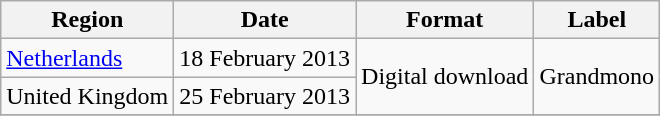<table class=wikitable>
<tr>
<th>Region</th>
<th>Date</th>
<th>Format</th>
<th>Label</th>
</tr>
<tr>
<td><a href='#'>Netherlands</a></td>
<td>18 February 2013</td>
<td rowspan="2">Digital download</td>
<td rowspan="2">Grandmono</td>
</tr>
<tr>
<td>United Kingdom</td>
<td>25 February 2013</td>
</tr>
<tr>
</tr>
</table>
